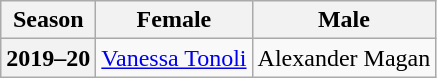<table class="wikitable">
<tr>
<th scope="col">Season</th>
<th scope="col">Female</th>
<th scope="col">Male</th>
</tr>
<tr>
<th scope="row">2019–20</th>
<td><a href='#'>Vanessa Tonoli</a></td>
<td>Alexander Magan</td>
</tr>
</table>
